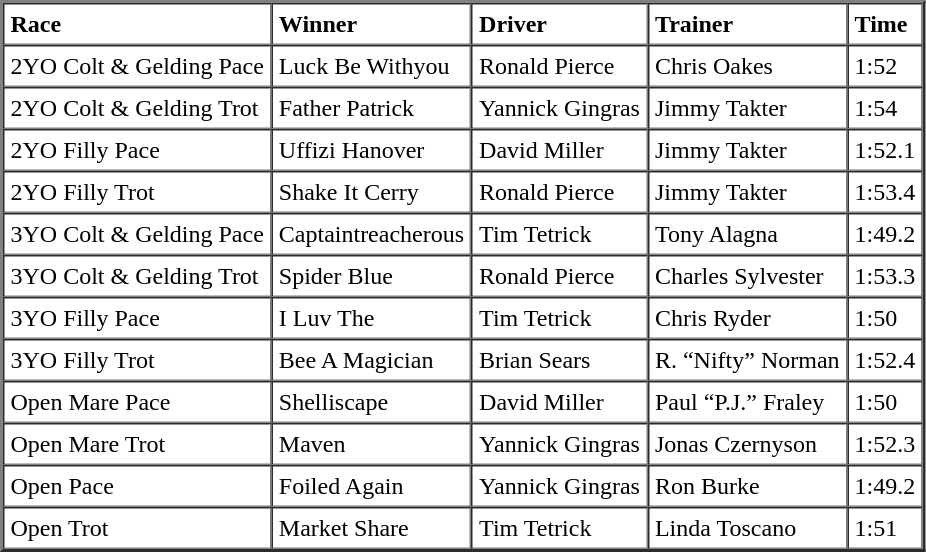<table cellspacing="0" cellpadding="4" border="2">
<tr>
<td><strong>Race</strong></td>
<td><strong>Winner</strong></td>
<td><strong>Driver</strong></td>
<td><strong>Trainer</strong></td>
<td><strong>Time</strong></td>
</tr>
<tr>
<td>2YO Colt & Gelding Pace</td>
<td>Luck Be Withyou</td>
<td>Ronald Pierce</td>
<td>Chris Oakes</td>
<td>1:52</td>
</tr>
<tr>
<td>2YO Colt & Gelding Trot</td>
<td>Father Patrick</td>
<td>Yannick Gingras</td>
<td>Jimmy Takter</td>
<td>1:54</td>
</tr>
<tr>
<td>2YO Filly Pace</td>
<td>Uffizi Hanover</td>
<td>David Miller</td>
<td>Jimmy Takter</td>
<td>1:52.1</td>
</tr>
<tr>
<td>2YO Filly Trot</td>
<td>Shake It Cerry</td>
<td>Ronald Pierce</td>
<td>Jimmy Takter</td>
<td>1:53.4</td>
</tr>
<tr>
<td>3YO Colt & Gelding Pace</td>
<td>Captaintreacherous</td>
<td>Tim Tetrick</td>
<td>Tony Alagna</td>
<td>1:49.2</td>
</tr>
<tr>
<td>3YO Colt & Gelding Trot</td>
<td>Spider Blue</td>
<td>Ronald Pierce</td>
<td>Charles Sylvester</td>
<td>1:53.3</td>
</tr>
<tr>
<td>3YO Filly Pace</td>
<td>I Luv The</td>
<td>Tim Tetrick</td>
<td>Chris Ryder</td>
<td>1:50</td>
</tr>
<tr>
<td>3YO Filly Trot</td>
<td>Bee A Magician</td>
<td>Brian Sears</td>
<td>R. “Nifty” Norman</td>
<td>1:52.4</td>
</tr>
<tr>
<td>Open Mare Pace</td>
<td>Shelliscape</td>
<td>David Miller</td>
<td>Paul “P.J.” Fraley</td>
<td>1:50</td>
</tr>
<tr>
<td>Open Mare Trot</td>
<td>Maven</td>
<td>Yannick Gingras</td>
<td>Jonas Czernyson</td>
<td>1:52.3</td>
</tr>
<tr>
<td>Open Pace</td>
<td>Foiled Again</td>
<td>Yannick Gingras</td>
<td>Ron Burke</td>
<td>1:49.2</td>
</tr>
<tr>
<td>Open Trot</td>
<td>Market Share</td>
<td>Tim Tetrick</td>
<td>Linda Toscano</td>
<td>1:51</td>
</tr>
</table>
